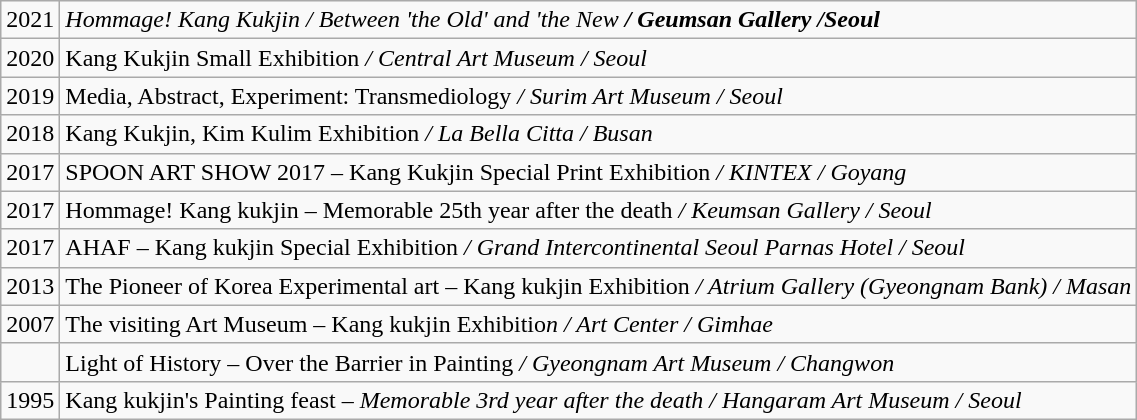<table class="wikitable">
<tr>
<td>2021</td>
<td><em>Hommage! Kang Kukjin / Between 'the Old' and 'the New<strong> / Geumsan Gallery /Seoul</td>
</tr>
<tr>
<td>2020</td>
<td></em>Kang Kukjin Small Exhibition<em> / Central Art Museum / Seoul</td>
</tr>
<tr>
<td>2019</td>
<td></em>Media, Abstract, Experiment: Transmediology<em> / Surim Art Museum / Seoul</td>
</tr>
<tr>
<td>2018</td>
<td></em>Kang Kukjin, Kim Kulim Exhibition<em> / La Bella Citta / Busan</td>
</tr>
<tr>
<td>2017</td>
<td></em>SPOON ART SHOW 2017 – Kang Kukjin Special Print Exhibition<em> / KINTEX / Goyang</td>
</tr>
<tr>
<td>2017</td>
<td></em>Hommage! Kang kukjin – Memorable 25th year after the death<em> / Keumsan Gallery / Seoul</td>
</tr>
<tr>
<td>2017</td>
<td></em>AHAF – Kang kukjin Special Exhibition<em> / Grand Intercontinental Seoul Parnas Hotel / Seoul</td>
</tr>
<tr>
<td>2013</td>
<td></em>The Pioneer of Korea Experimental art<em> – </em>Kang kukjin Exhibition<em> / Atrium Gallery (Gyeongnam Bank) / Masan</td>
</tr>
<tr>
<td>2007</td>
<td></em>The visiting Art Museum<em> </em>– Kang kukjin Exhibitio<em>n / Art Center / Gimhae</td>
</tr>
<tr>
<td></td>
<td></em>Light of History – Over the Barrier in Painting<em> / Gyeongnam Art Museum / Changwon</td>
</tr>
<tr>
<td>1995</td>
<td></em>Kang kukjin's Painting feast<em> – Memorable 3rd year after the death / Hangaram Art Museum / Seoul</td>
</tr>
</table>
